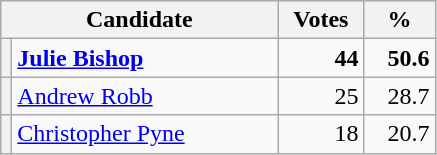<table class="wikitable">
<tr style="background:#e9e9e9;">
<th colspan="2" style="width: 170px">Candidate</th>
<th style="width: 50px">Votes</th>
<th style="width: 40px">%</th>
</tr>
<tr>
<th></th>
<td style="width: 170px"><strong><a href='#'>Julie Bishop</a></strong></td>
<td style="text-align:right;"><strong>44</strong></td>
<td style="text-align:right;"><strong>50.6</strong></td>
</tr>
<tr>
<th></th>
<td style="width: 170px"><a href='#'>Andrew Robb</a></td>
<td style="text-align:right;">25</td>
<td style="text-align:right;">28.7</td>
</tr>
<tr>
<th></th>
<td style="width: 170px"><a href='#'>Christopher Pyne</a></td>
<td style="text-align:right;">18</td>
<td style="text-align:right;">20.7</td>
</tr>
</table>
